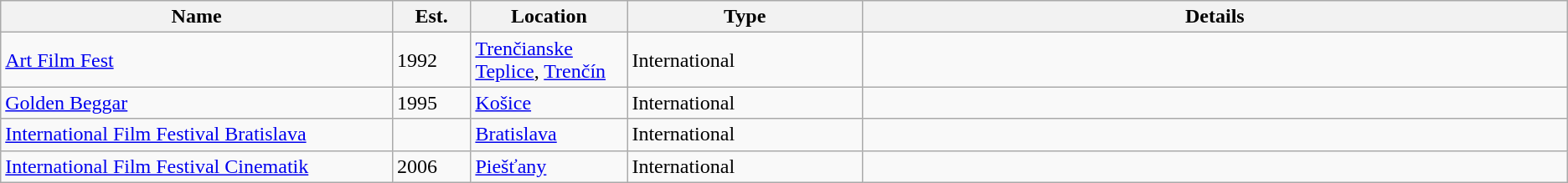<table class="wikitable">
<tr>
<th width="25%">Name</th>
<th width="5%">Est.</th>
<th width="10%">Location</th>
<th width="15%">Type</th>
<th>Details</th>
</tr>
<tr>
<td><a href='#'>Art Film Fest</a></td>
<td>1992</td>
<td><a href='#'>Trenčianske Teplice</a>, <a href='#'>Trenčín</a></td>
<td>International</td>
<td Held annually in June></td>
</tr>
<tr>
<td><a href='#'>Golden Beggar</a></td>
<td>1995</td>
<td><a href='#'>Košice</a></td>
<td>International</td>
<td Annual festival and awards for local television programs></td>
</tr>
<tr>
<td><a href='#'>International Film Festival Bratislava</a></td>
<td></td>
<td><a href='#'>Bratislava</a></td>
<td>International</td>
<td Held annually in November></td>
</tr>
<tr>
<td><a href='#'>International Film Festival Cinematik</a></td>
<td>2006</td>
<td><a href='#'>Piešťany</a></td>
<td>International</td>
<td Specialized on best European films></td>
</tr>
</table>
